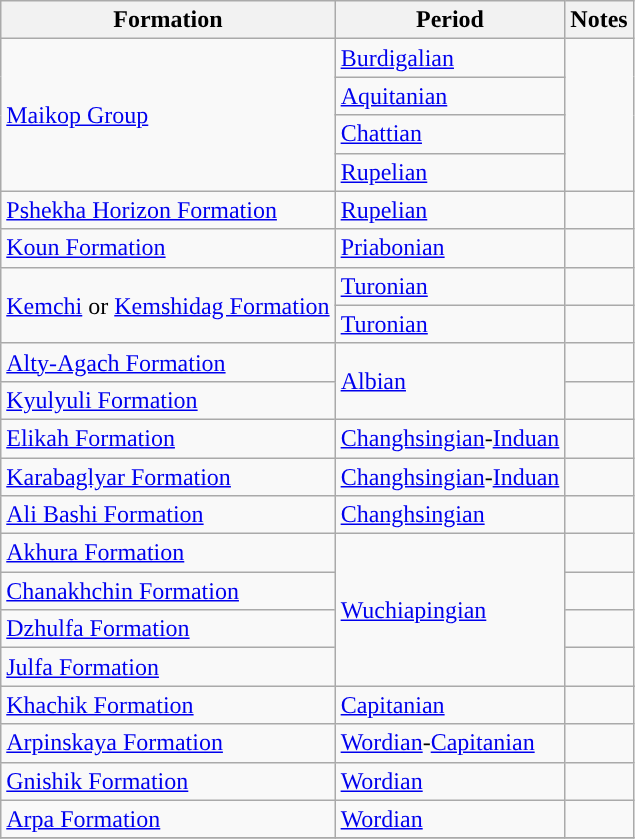<table class="wikitable sortable">
<tr>
<th>Formation</th>
<th>Period</th>
<th class="unsortable">Notes</th>
</tr>
<tr>
<td rowspan=4><a href='#'>Maikop Group</a></td>
<td style="background-color: "><a href='#'>Burdigalian</a></td>
<td align=center rowspan=4></td>
</tr>
<tr>
<td style="background-color: "><a href='#'>Aquitanian</a></td>
</tr>
<tr>
<td style="background-color: "><a href='#'>Chattian</a></td>
</tr>
<tr>
<td style="background-color: "><a href='#'>Rupelian</a></td>
</tr>
<tr>
<td><a href='#'>Pshekha Horizon Formation</a></td>
<td style="background-color: "><a href='#'>Rupelian</a></td>
<td align=center></td>
</tr>
<tr>
<td><a href='#'>Koun Formation</a></td>
<td style="background-color: "><a href='#'>Priabonian</a></td>
<td align=center></td>
</tr>
<tr>
<td rowspan=2><a href='#'>Kemchi</a> or <a href='#'>Kemshidag Formation</a></td>
<td style="background-color: "><a href='#'>Turonian</a></td>
<td align=center></td>
</tr>
<tr>
<td style="background-color: "><a href='#'>Turonian</a></td>
<td align=center></td>
</tr>
<tr>
<td><a href='#'>Alty-Agach Formation</a></td>
<td rowspan=2 style="background-color: "><a href='#'>Albian</a></td>
<td align=center></td>
</tr>
<tr>
<td><a href='#'>Kyulyuli Formation</a></td>
<td align=center></td>
</tr>
<tr>
<td><a href='#'>Elikah Formation</a></td>
<td style="background-color: "><a href='#'>Changhsingian</a>-<a href='#'>Induan</a></td>
<td align=center></td>
</tr>
<tr>
<td rowspan=2><a href='#'>Karabaglyar Formation</a></td>
<td style="background-color: "><a href='#'>Changhsingian</a>-<a href='#'>Induan</a></td>
<td align=center rowspan=2></td>
</tr>
<tr>
<td rowspan=3 style="background-color: "><a href='#'>Changhsingian</a></td>
</tr>
<tr>
<td><a href='#'>Ali Bashi Formation</a></td>
<td align=center></td>
</tr>
<tr>
<td rowspan=2><a href='#'>Akhura Formation</a></td>
<td align=center rowspan=2></td>
</tr>
<tr>
<td rowspan=5 style="background-color: "><a href='#'>Wuchiapingian</a></td>
</tr>
<tr>
<td><a href='#'>Chanakhchin Formation</a></td>
<td align=center></td>
</tr>
<tr>
<td><a href='#'>Dzhulfa Formation</a></td>
<td align=center></td>
</tr>
<tr>
<td><a href='#'>Julfa Formation</a></td>
<td align=center></td>
</tr>
<tr>
<td rowspan=2><a href='#'>Khachik Formation</a></td>
<td align=center rowspan=2></td>
</tr>
<tr>
<td style="background-color: "><a href='#'>Capitanian</a></td>
</tr>
<tr>
<td><a href='#'>Arpinskaya Formation</a></td>
<td style="background-color: "><a href='#'>Wordian</a>-<a href='#'>Capitanian</a></td>
<td align=center></td>
</tr>
<tr>
<td><a href='#'>Gnishik Formation</a></td>
<td style="background-color: "><a href='#'>Wordian</a></td>
<td align=center></td>
</tr>
<tr>
<td><a href='#'>Arpa Formation</a></td>
<td style="background-color: "><a href='#'>Wordian</a></td>
<td align=center></td>
</tr>
<tr>
</tr>
</table>
